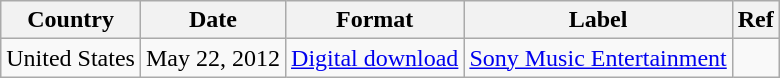<table class="wikitable">
<tr>
<th>Country</th>
<th>Date</th>
<th>Format</th>
<th>Label</th>
<th>Ref</th>
</tr>
<tr>
<td>United States</td>
<td>May 22, 2012</td>
<td><a href='#'>Digital download</a></td>
<td><a href='#'>Sony Music Entertainment</a></td>
<td></td>
</tr>
</table>
